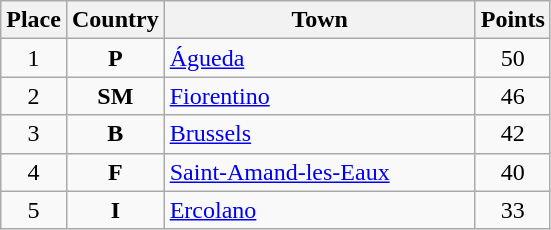<table class="wikitable" style="text-align;">
<tr>
<th width="25">Place</th>
<th width="25">Country</th>
<th width="200">Town</th>
<th width="25">Points</th>
</tr>
<tr>
<td align="center">1</td>
<td align="center"><strong>P</strong></td>
<td align="left"><a href='#'>Águeda</a></td>
<td align="center">50</td>
</tr>
<tr>
<td align="center">2</td>
<td align="center"><strong>SM</strong></td>
<td align="left"><a href='#'>Fiorentino</a></td>
<td align="center">46</td>
</tr>
<tr>
<td align="center">3</td>
<td align="center"><strong>B</strong></td>
<td align="left"><a href='#'>Brussels</a></td>
<td align="center">42</td>
</tr>
<tr>
<td align="center">4</td>
<td align="center"><strong>F</strong></td>
<td align="left"><a href='#'>Saint-Amand-les-Eaux</a></td>
<td align="center">40</td>
</tr>
<tr>
<td align="center">5</td>
<td align="center"><strong>I</strong></td>
<td align="left"><a href='#'>Ercolano</a></td>
<td align="center">33</td>
</tr>
</table>
